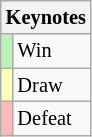<table class="wikitable" style="font-size: 85%">
<tr>
<th colspan="2">Keynotes</th>
</tr>
<tr>
<td bgcolor=#BBF3BB></td>
<td>Win</td>
</tr>
<tr>
<td bgcolor=#FFFFBB></td>
<td>Draw</td>
</tr>
<tr>
<td bgcolor=#FFBBBB></td>
<td>Defeat</td>
</tr>
</table>
